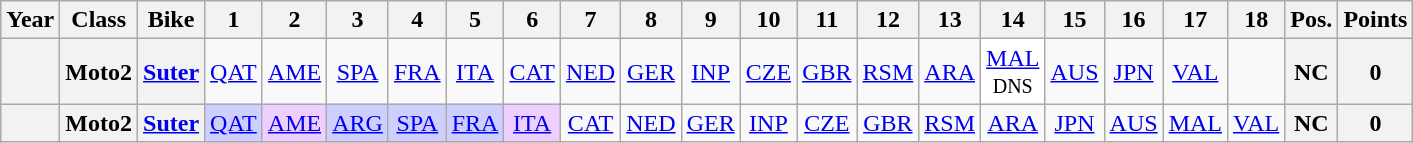<table class="wikitable" style="text-align:center;">
<tr>
<th>Year</th>
<th>Class</th>
<th>Bike</th>
<th>1</th>
<th>2</th>
<th>3</th>
<th>4</th>
<th>5</th>
<th>6</th>
<th>7</th>
<th>8</th>
<th>9</th>
<th>10</th>
<th>11</th>
<th>12</th>
<th>13</th>
<th>14</th>
<th>15</th>
<th>16</th>
<th>17</th>
<th>18</th>
<th>Pos.</th>
<th>Points</th>
</tr>
<tr>
<th></th>
<th>Moto2</th>
<th><a href='#'>Suter</a></th>
<td><a href='#'>QAT</a></td>
<td><a href='#'>AME</a></td>
<td><a href='#'>SPA</a></td>
<td><a href='#'>FRA</a></td>
<td><a href='#'>ITA</a></td>
<td><a href='#'>CAT</a></td>
<td><a href='#'>NED</a></td>
<td><a href='#'>GER</a></td>
<td><a href='#'>INP</a></td>
<td><a href='#'>CZE</a></td>
<td><a href='#'>GBR</a></td>
<td><a href='#'>RSM</a></td>
<td><a href='#'>ARA</a></td>
<td style="background:#FFFFFF;"><a href='#'>MAL</a><br><small>DNS</small></td>
<td><a href='#'>AUS</a></td>
<td><a href='#'>JPN</a></td>
<td><a href='#'>VAL</a></td>
<td></td>
<th>NC</th>
<th>0</th>
</tr>
<tr>
<th></th>
<th>Moto2</th>
<th><a href='#'>Suter</a></th>
<td style="background:#CFCFFF;"><a href='#'>QAT</a><br></td>
<td style="background:#EFCFFF;"><a href='#'>AME</a><br></td>
<td style="background:#CFCFFF;"><a href='#'>ARG</a><br></td>
<td style="background:#CFCFFF;"><a href='#'>SPA</a><br></td>
<td style="background:#CFCFFF;"><a href='#'>FRA</a><br></td>
<td style="background:#EFCFFF;"><a href='#'>ITA</a><br></td>
<td><a href='#'>CAT</a></td>
<td><a href='#'>NED</a></td>
<td><a href='#'>GER</a></td>
<td><a href='#'>INP</a></td>
<td><a href='#'>CZE</a></td>
<td><a href='#'>GBR</a></td>
<td><a href='#'>RSM</a></td>
<td><a href='#'>ARA</a></td>
<td><a href='#'>JPN</a></td>
<td><a href='#'>AUS</a></td>
<td><a href='#'>MAL</a></td>
<td><a href='#'>VAL</a></td>
<th>NC</th>
<th>0</th>
</tr>
</table>
